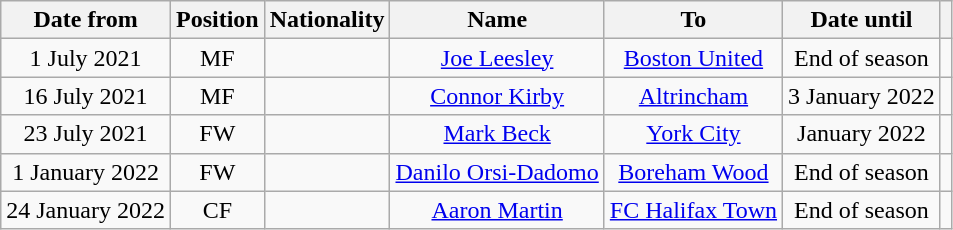<table class="wikitable" style="text-align:center;">
<tr>
<th>Date from</th>
<th>Position</th>
<th>Nationality</th>
<th>Name</th>
<th>To</th>
<th>Date until</th>
<th></th>
</tr>
<tr>
<td>1 July 2021</td>
<td>MF</td>
<td></td>
<td><a href='#'>Joe Leesley</a></td>
<td> <a href='#'>Boston United</a></td>
<td>End of season</td>
<td></td>
</tr>
<tr>
<td>16 July 2021</td>
<td>MF</td>
<td></td>
<td><a href='#'>Connor Kirby</a></td>
<td> <a href='#'>Altrincham</a></td>
<td>3 January 2022</td>
<td></td>
</tr>
<tr>
<td>23 July 2021</td>
<td>FW</td>
<td></td>
<td><a href='#'>Mark Beck</a></td>
<td> <a href='#'>York City</a></td>
<td>January 2022</td>
<td></td>
</tr>
<tr>
<td>1 January 2022</td>
<td>FW</td>
<td></td>
<td><a href='#'>Danilo Orsi-Dadomo</a></td>
<td> <a href='#'>Boreham Wood</a></td>
<td>End of season</td>
<td></td>
</tr>
<tr>
<td>24 January 2022</td>
<td>CF</td>
<td></td>
<td><a href='#'>Aaron Martin</a></td>
<td> <a href='#'>FC Halifax Town</a></td>
<td>End of season</td>
<td></td>
</tr>
</table>
